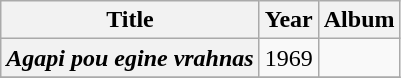<table class="wikitable plainrowheaders sortable" style="margin-right: 0;">
<tr>
<th scope="col">Title</th>
<th scope="col">Year</th>
<th scope="col">Album</th>
</tr>
<tr>
<th scope="row"><em>Agapi pou egine vrahnas</em></th>
<td>1969</td>
<td></td>
</tr>
<tr>
</tr>
</table>
